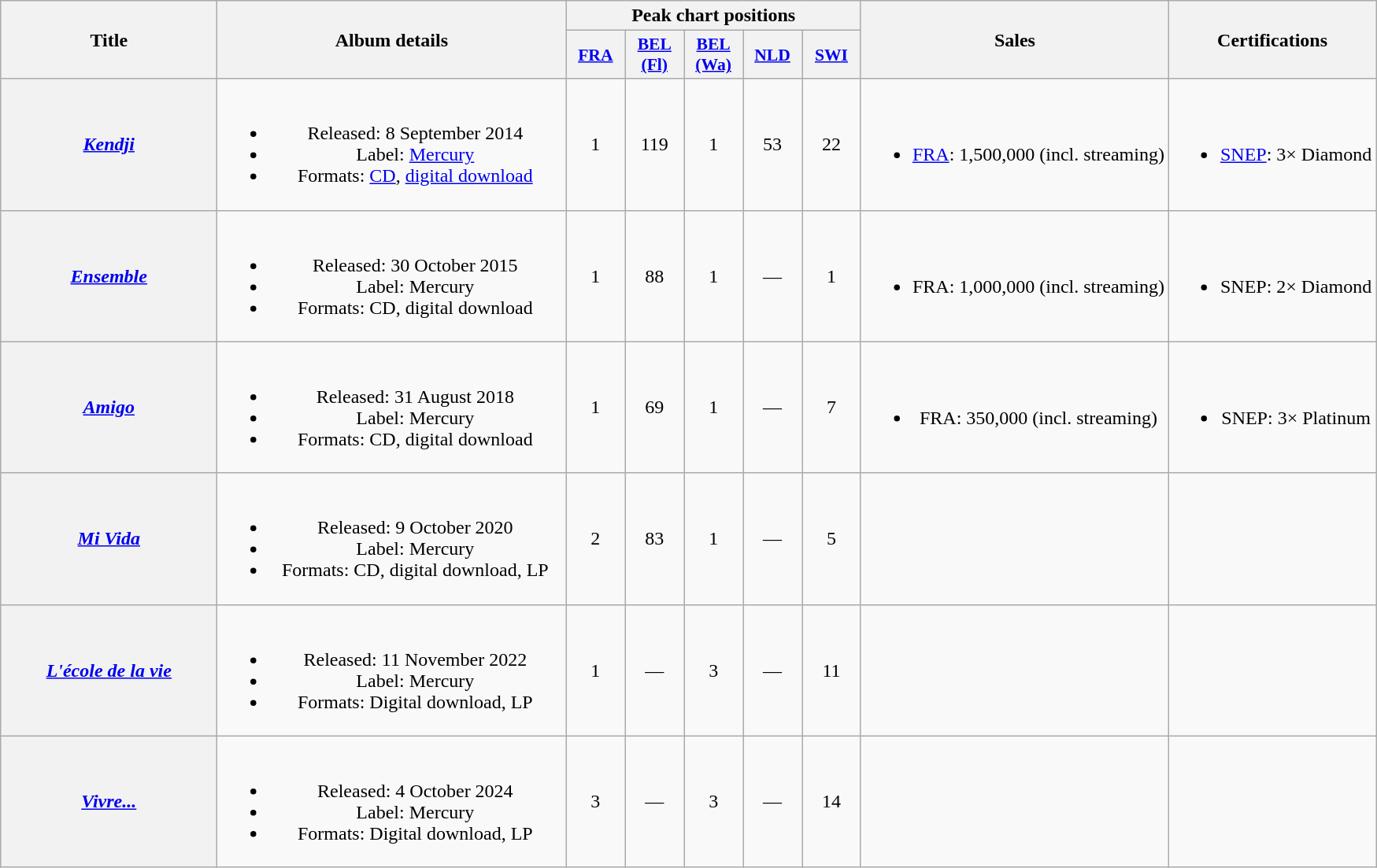<table class="wikitable plainrowheaders" style="text-align:center;">
<tr>
<th scope="col" rowspan="2" style="width:11em;">Title</th>
<th scope="col" rowspan="2" style="width:18em;">Album details</th>
<th scope="col" colspan="5">Peak chart positions</th>
<th rowspan="2">Sales</th>
<th rowspan="2">Certifications</th>
</tr>
<tr>
<th scope="col" style="width:3em;font-size:90%;"><a href='#'>FRA</a><br></th>
<th scope="col" style="width:3em;font-size:90%;"><a href='#'>BEL<br>(Fl)</a><br></th>
<th scope="col" style="width:3em;font-size:90%;"><a href='#'>BEL<br>(Wa)</a><br></th>
<th scope="col" style="width:3em;font-size:90%;"><a href='#'>NLD</a><br></th>
<th scope="col" style="width:3em;font-size:90%;"><a href='#'>SWI</a><br></th>
</tr>
<tr>
<th scope="row"><em><a href='#'>Kendji</a></em></th>
<td><br><ul><li>Released: 8 September 2014</li><li>Label: <a href='#'>Mercury</a></li><li>Formats: <a href='#'>CD</a>, <a href='#'>digital download</a></li></ul></td>
<td style="text-align:center;">1</td>
<td style="text-align:center;">119</td>
<td style="text-align:center;">1</td>
<td style="text-align:center;">53</td>
<td style="text-align:center;">22</td>
<td><br><ul><li><a href='#'>FRA</a>: 1,500,000 (incl. streaming)</li></ul></td>
<td><br><ul><li><a href='#'>SNEP</a>: 3× Diamond</li></ul></td>
</tr>
<tr>
<th scope="row"><em><a href='#'>Ensemble</a></em></th>
<td><br><ul><li>Released: 30 October 2015</li><li>Label: Mercury</li><li>Formats: CD, digital download</li></ul></td>
<td style="text-align:center;">1</td>
<td style="text-align:center;">88</td>
<td style="text-align:center;">1</td>
<td style="text-align:center;">—</td>
<td style="text-align:center;">1</td>
<td><br><ul><li>FRA: 1,000,000 (incl. streaming)</li></ul></td>
<td><br><ul><li>SNEP: 2× Diamond</li></ul></td>
</tr>
<tr>
<th scope="row"><em><a href='#'>Amigo</a></em></th>
<td><br><ul><li>Released: 31 August 2018</li><li>Label: Mercury</li><li>Formats: CD, digital download</li></ul></td>
<td style="text-align:center;">1</td>
<td style="text-align:center;">69</td>
<td style="text-align:center;">1</td>
<td style="text-align:center;">—</td>
<td style="text-align:center;">7</td>
<td><br><ul><li>FRA: 350,000 (incl. streaming)</li></ul></td>
<td><br><ul><li>SNEP: 3× Platinum</li></ul></td>
</tr>
<tr>
<th scope="row"><em><a href='#'>Mi Vida</a></em></th>
<td><br><ul><li>Released: 9 October 2020</li><li>Label: Mercury</li><li>Formats: CD, digital download, LP</li></ul></td>
<td style="text-align:center;">2</td>
<td style="text-align:center;">83</td>
<td style="text-align:center;">1</td>
<td style="text-align:center;">—</td>
<td style="text-align:center;">5</td>
<td></td>
<td></td>
</tr>
<tr>
<th scope="row"><em><a href='#'>L'école de la vie</a></em></th>
<td><br><ul><li>Released: 11 November 2022</li><li>Label: Mercury</li><li>Formats: Digital download, LP</li></ul></td>
<td style="text-align:center;">1</td>
<td style="text-align:center;">—</td>
<td style="text-align:center;">3</td>
<td style="text-align:center;">—</td>
<td style="text-align:center;">11</td>
<td></td>
<td></td>
</tr>
<tr>
<th scope="row"><em><a href='#'>Vivre...</a></em></th>
<td><br><ul><li>Released: 4 October 2024</li><li>Label: Mercury</li><li>Formats: Digital download, LP</li></ul></td>
<td style="text-align:center;">3</td>
<td style="text-align:center;">—</td>
<td style="text-align:center;">3</td>
<td style="text-align:center;">—</td>
<td style="text-align:center;">14</td>
<td></td>
<td></td>
</tr>
</table>
